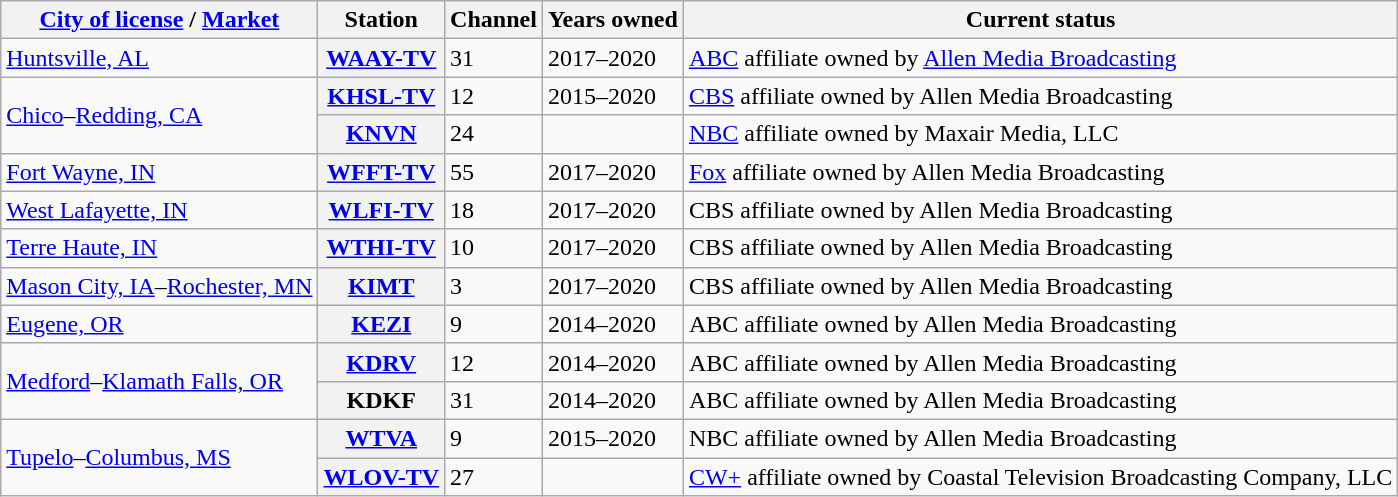<table class="wikitable">
<tr>
<th scope="col"><a href='#'>City of license</a> / <a href='#'>Market</a></th>
<th scope="col">Station</th>
<th scope="col">Channel</th>
<th scope="col">Years owned</th>
<th scope="col">Current status</th>
</tr>
<tr>
<td><a href='#'>Huntsville, AL</a></td>
<th scope="row"><a href='#'>WAAY-TV</a></th>
<td>31</td>
<td>2017–2020</td>
<td><a href='#'>ABC</a> affiliate owned by <a href='#'>Allen Media Broadcasting</a></td>
</tr>
<tr>
<td rowspan="2"><a href='#'>Chico</a>–<a href='#'>Redding, CA</a></td>
<th scope="row"><a href='#'>KHSL-TV</a></th>
<td>12</td>
<td>2015–2020</td>
<td><a href='#'>CBS</a> affiliate owned by Allen Media Broadcasting</td>
</tr>
<tr>
<th scope="row"><a href='#'>KNVN</a></th>
<td>24</td>
<td></td>
<td><a href='#'>NBC</a> affiliate owned by Maxair Media, LLC</td>
</tr>
<tr>
<td><a href='#'>Fort Wayne, IN</a></td>
<th scope="row"><a href='#'>WFFT-TV</a></th>
<td>55</td>
<td>2017–2020</td>
<td><a href='#'>Fox</a> affiliate owned by Allen Media Broadcasting</td>
</tr>
<tr>
<td><a href='#'>West Lafayette, IN</a></td>
<th scope="row"><a href='#'>WLFI-TV</a></th>
<td>18</td>
<td>2017–2020</td>
<td>CBS affiliate owned by Allen Media Broadcasting</td>
</tr>
<tr>
<td><a href='#'>Terre Haute, IN</a></td>
<th scope="row"><a href='#'>WTHI-TV</a></th>
<td>10</td>
<td>2017–2020</td>
<td>CBS affiliate owned by Allen Media Broadcasting</td>
</tr>
<tr>
<td><a href='#'>Mason City, IA</a>–<a href='#'>Rochester, MN</a></td>
<th scope="row"><a href='#'>KIMT</a></th>
<td>3</td>
<td>2017–2020</td>
<td>CBS affiliate owned by Allen Media Broadcasting</td>
</tr>
<tr>
<td><a href='#'>Eugene, OR</a></td>
<th scope="row"><a href='#'>KEZI</a></th>
<td>9</td>
<td>2014–2020</td>
<td>ABC affiliate owned by Allen Media Broadcasting</td>
</tr>
<tr>
<td rowspan="2"><a href='#'>Medford</a>–<a href='#'>Klamath Falls, OR</a></td>
<th scope="row"><a href='#'>KDRV</a></th>
<td>12</td>
<td>2014–2020</td>
<td>ABC affiliate owned by Allen Media Broadcasting</td>
</tr>
<tr>
<th scope="row">KDKF</th>
<td>31</td>
<td>2014–2020</td>
<td>ABC affiliate owned by Allen Media Broadcasting</td>
</tr>
<tr>
<td rowspan="2"><a href='#'>Tupelo</a>–<a href='#'>Columbus, MS</a></td>
<th scope="row"><a href='#'>WTVA</a></th>
<td>9</td>
<td>2015–2020</td>
<td>NBC affiliate owned by Allen Media Broadcasting</td>
</tr>
<tr>
<th scope="row"><a href='#'>WLOV-TV</a></th>
<td>27</td>
<td></td>
<td><a href='#'>CW+</a> affiliate owned by Coastal Television Broadcasting Company, LLC</td>
</tr>
</table>
